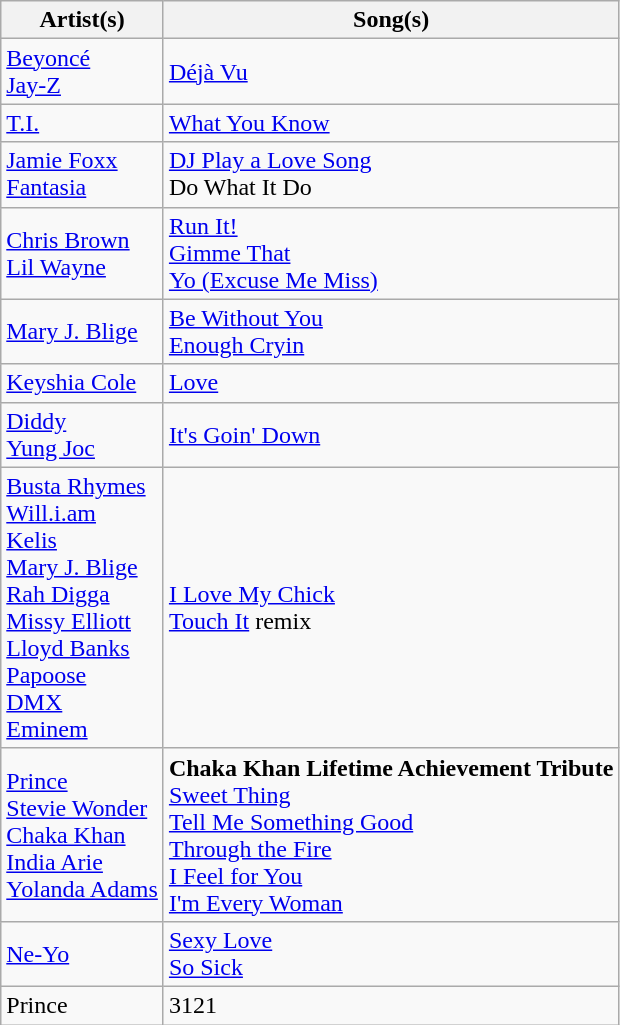<table class="wikitable">
<tr>
<th>Artist(s)</th>
<th>Song(s)</th>
</tr>
<tr>
<td><a href='#'>Beyoncé</a><br><a href='#'>Jay-Z</a></td>
<td><a href='#'>Déjà Vu</a></td>
</tr>
<tr>
<td><a href='#'>T.I.</a></td>
<td><a href='#'>What You Know</a></td>
</tr>
<tr>
<td><a href='#'>Jamie Foxx</a><br><a href='#'>Fantasia</a></td>
<td><a href='#'>DJ Play a Love Song</a><br>Do What It Do</td>
</tr>
<tr>
<td><a href='#'>Chris Brown</a><br><a href='#'>Lil Wayne</a></td>
<td><a href='#'>Run It!</a><br><a href='#'>Gimme That</a><br><a href='#'>Yo (Excuse Me Miss)</a></td>
</tr>
<tr>
<td><a href='#'>Mary J. Blige</a></td>
<td><a href='#'>Be Without You</a><br><a href='#'>Enough Cryin</a></td>
</tr>
<tr>
<td><a href='#'>Keyshia Cole</a></td>
<td><a href='#'>Love</a></td>
</tr>
<tr>
<td><a href='#'>Diddy</a><br><a href='#'>Yung Joc</a></td>
<td><a href='#'>It's Goin' Down</a></td>
</tr>
<tr>
<td><a href='#'>Busta Rhymes</a><br><a href='#'>Will.i.am</a><br><a href='#'>Kelis</a><br><a href='#'>Mary J. Blige</a><br><a href='#'>Rah Digga</a><br><a href='#'>Missy Elliott</a><br><a href='#'>Lloyd Banks</a><br><a href='#'>Papoose</a><br><a href='#'>DMX</a><br><a href='#'>Eminem</a></td>
<td><a href='#'>I Love My Chick</a><br><a href='#'>Touch It</a> remix</td>
</tr>
<tr>
<td><a href='#'>Prince</a><br><a href='#'>Stevie Wonder</a><br><a href='#'>Chaka Khan</a><br><a href='#'>India Arie</a><br><a href='#'>Yolanda Adams</a></td>
<td><strong>Chaka Khan Lifetime Achievement Tribute</strong><br><a href='#'>Sweet Thing</a><br><a href='#'>Tell Me Something Good</a><br><a href='#'>Through the Fire</a><br><a href='#'>I Feel for You</a><br><a href='#'>I'm Every Woman</a></td>
</tr>
<tr>
<td><a href='#'>Ne-Yo</a></td>
<td><a href='#'>Sexy Love</a><br><a href='#'>So Sick</a></td>
</tr>
<tr>
<td>Prince</td>
<td>3121</td>
</tr>
</table>
